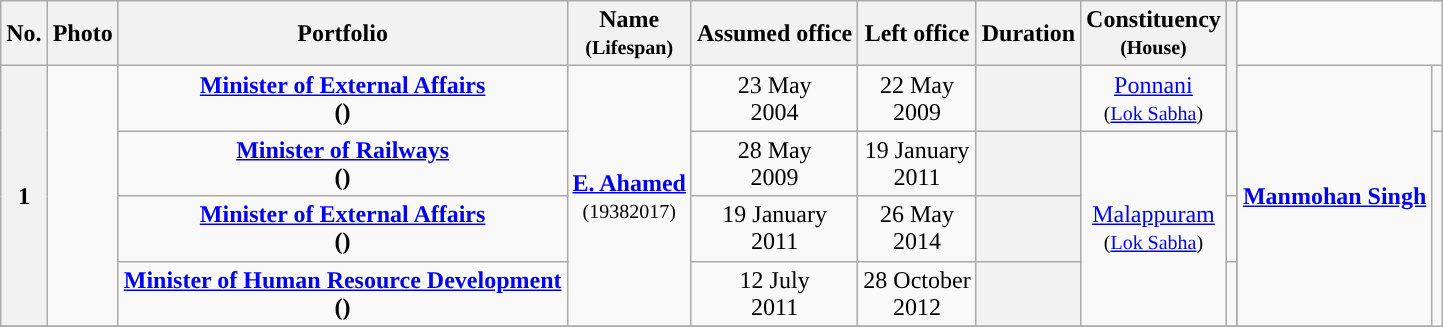<table class="wikitable sortable" style="text-align:center;">
<tr>
<th Style="background-color:">No.</th>
<th Style="background-color:">Photo</th>
<th Style="background-color:">Portfolio</th>
<th Style="background-color:">Name<br><small>(Lifespan)</small></th>
<th Style="background-color:">Assumed office</th>
<th Style="background-color:">Left office</th>
<th Style="background-color:">Duration</th>
<th Style="background-color:">Constituency<br><small>(House)</small></th>
<th rowspan=2 colspan=2 Style="background-color:"><a href='#'></a></th>
</tr>
<tr>
<th rowspan="4">1</th>
<td rowspan="4"></td>
<td><strong><a href='#'>Minister of External Affairs</a></strong><br><strong>()</strong></td>
<td rowspan="4"><strong><a href='#'>E. Ahamed</a></strong><br><small>(19382017)</small></td>
<td>23 May<br>2004</td>
<td>22 May<br>2009</td>
<th></th>
<td><a href='#'>Ponnani</a><br><small>(<a href='#'>Lok Sabha</a>)</small></td>
<td rowspan="4"><strong><a href='#'>Manmohan Singh</a></strong></td>
<td></td>
</tr>
<tr>
<td><strong><a href='#'>Minister of Railways</a></strong><br><strong>()</strong></td>
<td>28 May<br>2009</td>
<td>19 January<br>2011</td>
<th></th>
<td rowspan="3"><a href='#'>Malappuram</a><br><small>(<a href='#'>Lok Sabha</a>)</small></td>
<td></td>
</tr>
<tr>
<td><strong><a href='#'>Minister of External Affairs</a></strong><br><strong>()</strong></td>
<td>19 January<br>2011</td>
<td>26 May<br>2014</td>
<th></th>
<td></td>
</tr>
<tr>
<td><strong><a href='#'>Minister of Human Resource Development</a></strong><br><strong>()</strong></td>
<td>12 July<br>2011</td>
<td>28 October<br>2012</td>
<th></th>
<td></td>
</tr>
<tr>
</tr>
</table>
